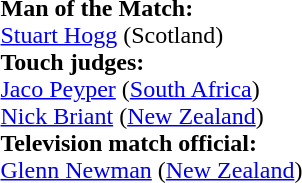<table style="width:100%">
<tr>
<td><br><strong>Man of the Match:</strong>
<br><a href='#'>Stuart Hogg</a> (Scotland)<br><strong>Touch judges:</strong>
<br><a href='#'>Jaco Peyper</a> (<a href='#'>South Africa</a>)
<br><a href='#'>Nick Briant</a> (<a href='#'>New Zealand</a>)
<br><strong>Television match official:</strong>
<br><a href='#'>Glenn Newman</a> (<a href='#'>New Zealand</a>)</td>
</tr>
</table>
